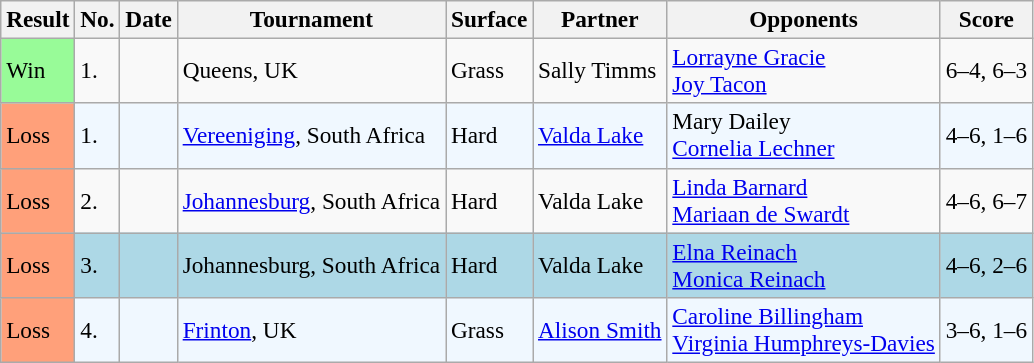<table class="sortable wikitable" style=font-size:97%>
<tr>
<th>Result</th>
<th>No.</th>
<th>Date</th>
<th>Tournament</th>
<th>Surface</th>
<th>Partner</th>
<th>Opponents</th>
<th>Score</th>
</tr>
<tr>
<td style="background:#98fb98;">Win</td>
<td>1.</td>
<td></td>
<td>Queens, UK</td>
<td>Grass</td>
<td> Sally Timms</td>
<td> <a href='#'>Lorrayne Gracie</a> <br>  <a href='#'>Joy Tacon</a></td>
<td>6–4, 6–3</td>
</tr>
<tr style="background:#f0f8ff;">
<td style="background:#ffa07a;">Loss</td>
<td>1.</td>
<td></td>
<td><a href='#'>Vereeniging</a>, South Africa</td>
<td>Hard</td>
<td> <a href='#'>Valda Lake</a></td>
<td> Mary Dailey <br>  <a href='#'>Cornelia Lechner</a></td>
<td>4–6, 1–6</td>
</tr>
<tr>
<td style="background:#ffa07a;">Loss</td>
<td>2.</td>
<td></td>
<td><a href='#'>Johannesburg</a>, South Africa</td>
<td>Hard</td>
<td> Valda Lake</td>
<td> <a href='#'>Linda Barnard</a> <br>  <a href='#'>Mariaan de Swardt</a></td>
<td>4–6, 6–7</td>
</tr>
<tr style="background:lightblue;">
<td style="background:#ffa07a;">Loss</td>
<td>3.</td>
<td></td>
<td>Johannesburg, South Africa</td>
<td>Hard</td>
<td> Valda Lake</td>
<td> <a href='#'>Elna Reinach</a> <br>  <a href='#'>Monica Reinach</a></td>
<td>4–6, 2–6</td>
</tr>
<tr style="background:#f0f8ff;">
<td style="background:#ffa07a;">Loss</td>
<td>4.</td>
<td></td>
<td><a href='#'>Frinton</a>, UK</td>
<td>Grass</td>
<td> <a href='#'>Alison Smith</a></td>
<td> <a href='#'>Caroline Billingham</a> <br>  <a href='#'>Virginia Humphreys-Davies</a></td>
<td>3–6, 1–6</td>
</tr>
</table>
